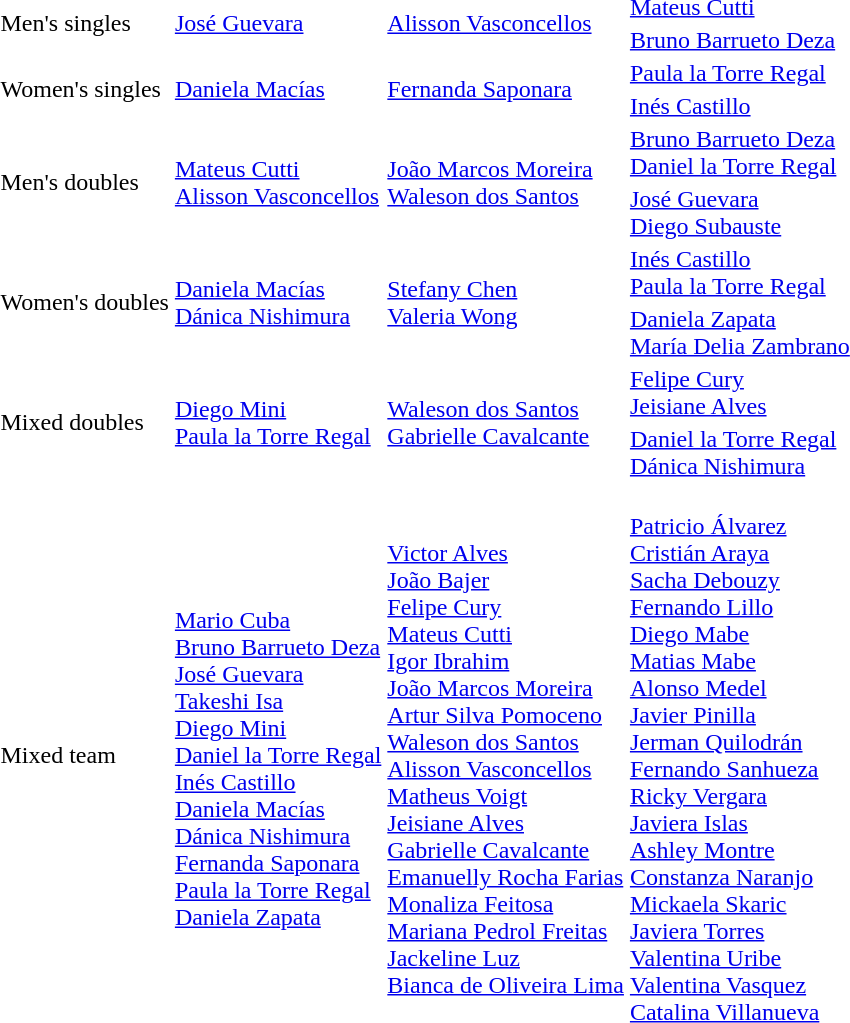<table>
<tr>
<td rowspan="2">Men's singles</td>
<td rowspan="2"> <a href='#'>José Guevara</a></td>
<td rowspan="2"> <a href='#'>Alisson Vasconcellos</a></td>
<td> <a href='#'>Mateus Cutti</a></td>
</tr>
<tr>
<td> <a href='#'>Bruno Barrueto Deza</a></td>
</tr>
<tr>
<td rowspan="2">Women's singles</td>
<td rowspan="2"> <a href='#'>Daniela Macías</a></td>
<td rowspan="2"> <a href='#'>Fernanda Saponara</a></td>
<td> <a href='#'>Paula la Torre Regal</a></td>
</tr>
<tr>
<td> <a href='#'>Inés Castillo</a></td>
</tr>
<tr>
<td rowspan="2">Men's doubles</td>
<td rowspan="2"> <a href='#'>Mateus Cutti</a><br> <a href='#'>Alisson Vasconcellos</a></td>
<td rowspan="2"> <a href='#'>João Marcos Moreira</a><br> <a href='#'>Waleson dos Santos</a></td>
<td> <a href='#'>Bruno Barrueto Deza</a><br> <a href='#'>Daniel la Torre Regal</a></td>
</tr>
<tr>
<td> <a href='#'>José Guevara</a><br> <a href='#'>Diego Subauste</a></td>
</tr>
<tr>
<td rowspan="2">Women's doubles</td>
<td rowspan="2"> <a href='#'>Daniela Macías</a><br> <a href='#'>Dánica Nishimura</a></td>
<td rowspan="2"> <a href='#'>Stefany Chen</a><br> <a href='#'>Valeria Wong</a></td>
<td> <a href='#'>Inés Castillo</a><br> <a href='#'>Paula la Torre Regal</a></td>
</tr>
<tr>
<td> <a href='#'>Daniela Zapata</a><br> <a href='#'>María Delia Zambrano</a></td>
</tr>
<tr>
<td rowspan="2">Mixed doubles</td>
<td rowspan="2"> <a href='#'>Diego Mini</a><br> <a href='#'>Paula la Torre Regal</a></td>
<td rowspan="2"> <a href='#'>Waleson dos Santos</a><br> <a href='#'>Gabrielle Cavalcante</a></td>
<td> <a href='#'>Felipe Cury</a><br> <a href='#'>Jeisiane Alves</a></td>
</tr>
<tr>
<td> <a href='#'>Daniel la Torre Regal</a><br> <a href='#'>Dánica Nishimura</a></td>
</tr>
<tr>
<td>Mixed team</td>
<td align="left"><br><a href='#'>Mario Cuba</a><br><a href='#'>Bruno Barrueto Deza</a><br><a href='#'>José Guevara</a><br><a href='#'>Takeshi Isa</a><br><a href='#'>Diego Mini</a><br><a href='#'>Daniel la Torre Regal</a><br><a href='#'>Inés Castillo</a><br><a href='#'>Daniela Macías</a><br><a href='#'>Dánica Nishimura</a><br><a href='#'>Fernanda Saponara</a><br><a href='#'>Paula la Torre Regal</a><br><a href='#'>Daniela Zapata</a></td>
<td align="left"><br><a href='#'>Victor Alves</a><br><a href='#'>João Bajer</a><br><a href='#'>Felipe Cury</a><br><a href='#'>Mateus Cutti</a><br><a href='#'>Igor Ibrahim</a><br><a href='#'>João Marcos Moreira</a><br><a href='#'>Artur Silva Pomoceno</a><br><a href='#'>Waleson dos Santos</a><br><a href='#'>Alisson Vasconcellos</a><br><a href='#'>Matheus Voigt</a><br><a href='#'>Jeisiane Alves</a><br><a href='#'>Gabrielle Cavalcante</a><br><a href='#'>Emanuelly Rocha Farias</a><br><a href='#'>Monaliza Feitosa</a><br><a href='#'>Mariana Pedrol Freitas</a><br><a href='#'>Jackeline Luz</a><br><a href='#'>Bianca de Oliveira Lima</a></td>
<td align="left"><br><a href='#'>Patricio Álvarez</a><br><a href='#'>Cristián Araya</a><br><a href='#'>Sacha Debouzy</a><br><a href='#'>Fernando Lillo</a><br><a href='#'>Diego Mabe</a><br><a href='#'>Matias Mabe</a><br><a href='#'>Alonso Medel</a><br><a href='#'>Javier Pinilla</a><br><a href='#'>Jerman Quilodrán</a><br><a href='#'>Fernando Sanhueza</a><br><a href='#'>Ricky Vergara</a><br><a href='#'>Javiera Islas</a><br><a href='#'>Ashley Montre</a><br><a href='#'>Constanza Naranjo</a><br><a href='#'>Mickaela Skaric</a><br><a href='#'>Javiera Torres</a><br><a href='#'>Valentina Uribe</a><br><a href='#'>Valentina Vasquez</a><br><a href='#'>Catalina Villanueva</a></td>
</tr>
</table>
